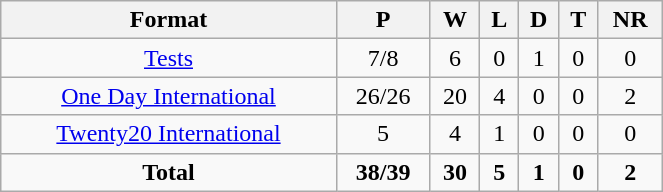<table class="wikitable" style="width:35%;">
<tr align=center>
<th>Format</th>
<th>P</th>
<th>W</th>
<th>L</th>
<th>D</th>
<th>T</th>
<th>NR</th>
</tr>
<tr align=center>
<td><a href='#'>Tests</a></td>
<td>7/8</td>
<td>6</td>
<td>0</td>
<td>1</td>
<td>0</td>
<td>0</td>
</tr>
<tr align=center>
<td><a href='#'>One Day International</a></td>
<td>26/26</td>
<td>20</td>
<td>4</td>
<td>0</td>
<td>0</td>
<td>2</td>
</tr>
<tr align=center>
<td><a href='#'>Twenty20 International</a></td>
<td>5</td>
<td>4</td>
<td>1</td>
<td>0</td>
<td>0</td>
<td>0</td>
</tr>
<tr align=center>
<td><strong>Total</strong></td>
<td><strong>38/39</strong></td>
<td><strong>30</strong></td>
<td><strong>5</strong></td>
<td><strong>1</strong></td>
<td><strong>0</strong></td>
<td><strong>2</strong></td>
</tr>
</table>
